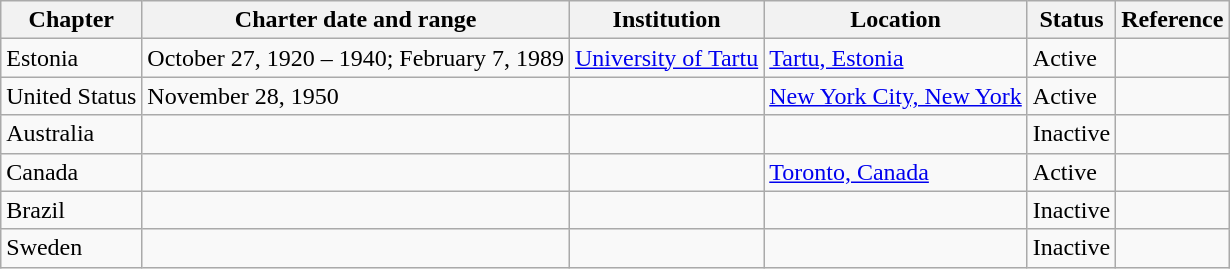<table class="wikitable sortable">
<tr>
<th>Chapter</th>
<th>Charter date and range</th>
<th>Institution</th>
<th>Location</th>
<th>Status</th>
<th>Reference</th>
</tr>
<tr>
<td>Estonia</td>
<td>October 27, 1920 – 1940; February 7, 1989</td>
<td><a href='#'>University of Tartu</a></td>
<td><a href='#'>Tartu, Estonia</a></td>
<td>Active</td>
<td></td>
</tr>
<tr>
<td>United Status</td>
<td>November 28, 1950</td>
<td></td>
<td><a href='#'>New York City, New York</a></td>
<td>Active</td>
<td></td>
</tr>
<tr>
<td>Australia</td>
<td></td>
<td></td>
<td></td>
<td>Inactive</td>
<td></td>
</tr>
<tr>
<td>Canada</td>
<td></td>
<td></td>
<td><a href='#'>Toronto, Canada</a></td>
<td>Active</td>
<td></td>
</tr>
<tr>
<td>Brazil</td>
<td></td>
<td></td>
<td></td>
<td>Inactive</td>
<td></td>
</tr>
<tr>
<td>Sweden</td>
<td></td>
<td></td>
<td></td>
<td>Inactive</td>
<td></td>
</tr>
</table>
